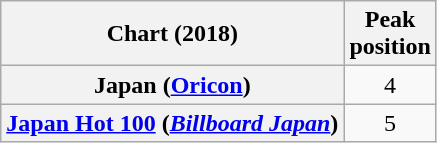<table class="wikitable sortable plainrowheaders" style="text-align:center;">
<tr>
<th scope="col">Chart (2018)</th>
<th scope="col">Peak<br>position</th>
</tr>
<tr>
<th scope="row">Japan (<a href='#'>Oricon</a>)</th>
<td>4</td>
</tr>
<tr>
<th scope="row"><a href='#'>Japan Hot 100</a> (<em><a href='#'>Billboard Japan</a></em>)</th>
<td>5</td>
</tr>
</table>
